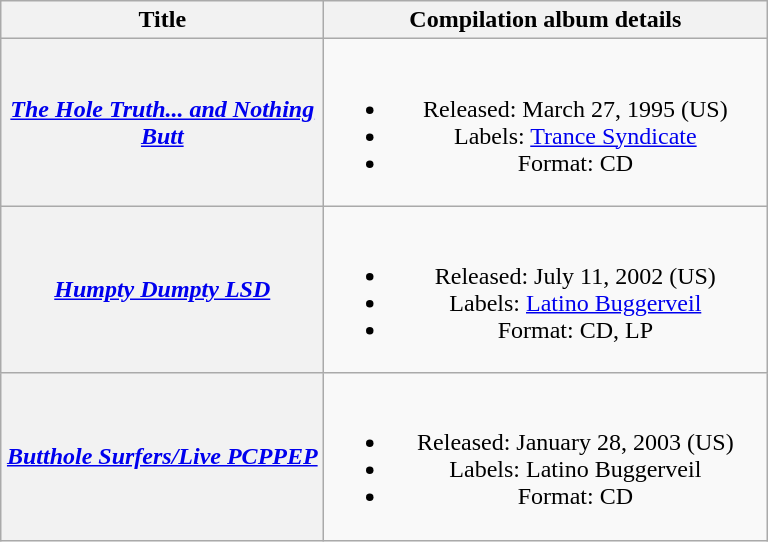<table class="wikitable plainrowheaders" style="text-align:center;">
<tr>
<th scope="col" rowspan="1" style="width:13em;">Title</th>
<th scope="col" rowspan="1" style="width:18em;">Compilation album details</th>
</tr>
<tr>
<th scope="row"><em><a href='#'>The Hole Truth... and Nothing Butt</a></em></th>
<td><br><ul><li>Released: March 27, 1995 (US)</li><li>Labels: <a href='#'>Trance Syndicate</a></li><li>Format: CD</li></ul></td>
</tr>
<tr>
<th scope="row"><em><a href='#'>Humpty Dumpty LSD</a></em></th>
<td><br><ul><li>Released: July 11, 2002 (US)</li><li>Labels: <a href='#'>Latino Buggerveil</a></li><li>Format: CD, LP</li></ul></td>
</tr>
<tr>
<th scope="row"><em><a href='#'>Butthole Surfers/Live PCPPEP</a></em></th>
<td><br><ul><li>Released: January 28, 2003 (US)</li><li>Labels: Latino Buggerveil</li><li>Format: CD</li></ul></td>
</tr>
</table>
